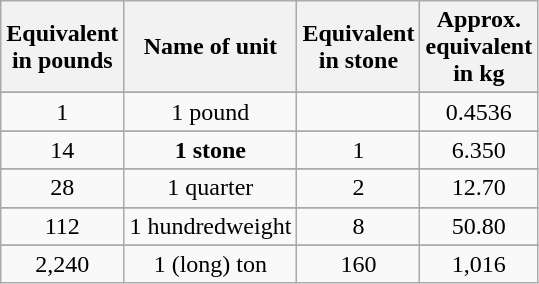<table class="wikitable">
<tr>
<th>Equivalent<br>in pounds</th>
<th>Name of unit</th>
<th>Equivalent<br>in stone</th>
<th>Approx.<br>equivalent<br>in kg</th>
</tr>
<tr>
</tr>
<tr align="center">
<td>1</td>
<td>1 pound</td>
<td></td>
<td>0.4536</td>
</tr>
<tr>
</tr>
<tr align="center">
<td>14</td>
<td><strong>1 stone</strong></td>
<td>1</td>
<td>6.350</td>
</tr>
<tr>
</tr>
<tr align="center">
<td>28</td>
<td>1 quarter</td>
<td>2</td>
<td>12.70</td>
</tr>
<tr>
</tr>
<tr align="center">
<td>112</td>
<td>1 hundredweight</td>
<td>8</td>
<td>50.80</td>
</tr>
<tr>
</tr>
<tr align="center">
<td>2,240</td>
<td>1 (long) ton</td>
<td>160</td>
<td>1,016</td>
</tr>
</table>
